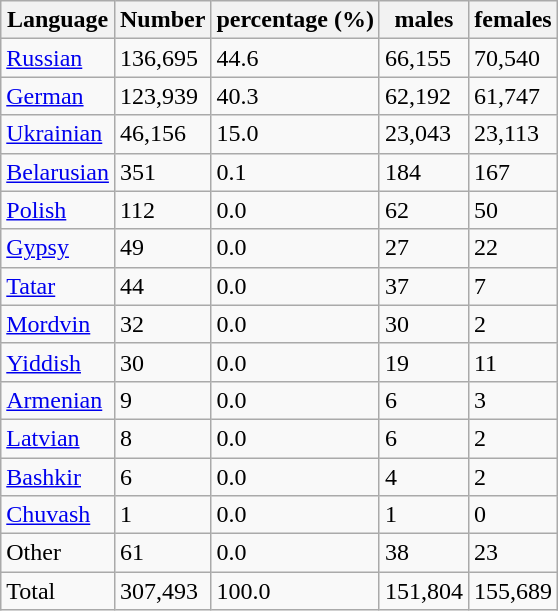<table align="center" class="wikitable plainlinks TablePager">
<tr>
<th>Language</th>
<th>Number</th>
<th>percentage (%)</th>
<th>males</th>
<th>females</th>
</tr>
<tr ---->
<td><a href='#'>Russian</a></td>
<td>136,695</td>
<td>44.6</td>
<td>66,155</td>
<td>70,540</td>
</tr>
<tr ---->
<td><a href='#'>German</a></td>
<td>123,939</td>
<td>40.3</td>
<td>62,192</td>
<td>61,747</td>
</tr>
<tr ---->
<td><a href='#'>Ukrainian</a></td>
<td>46,156</td>
<td>15.0</td>
<td>23,043</td>
<td>23,113</td>
</tr>
<tr ---->
<td><a href='#'>Belarusian</a></td>
<td>351</td>
<td>0.1</td>
<td>184</td>
<td>167</td>
</tr>
<tr ---->
<td><a href='#'>Polish</a></td>
<td>112</td>
<td>0.0</td>
<td>62</td>
<td>50</td>
</tr>
<tr ---->
<td><a href='#'>Gypsy</a></td>
<td>49</td>
<td>0.0</td>
<td>27</td>
<td>22</td>
</tr>
<tr ---->
<td><a href='#'>Tatar</a></td>
<td>44</td>
<td>0.0</td>
<td>37</td>
<td>7</td>
</tr>
<tr ---->
<td><a href='#'>Mordvin</a></td>
<td>32</td>
<td>0.0</td>
<td>30</td>
<td>2</td>
</tr>
<tr ---->
<td><a href='#'>Yiddish</a></td>
<td>30</td>
<td>0.0</td>
<td>19</td>
<td>11</td>
</tr>
<tr ---->
<td><a href='#'>Armenian</a></td>
<td>9</td>
<td>0.0</td>
<td>6</td>
<td>3</td>
</tr>
<tr ---->
<td><a href='#'>Latvian</a></td>
<td>8</td>
<td>0.0</td>
<td>6</td>
<td>2</td>
</tr>
<tr ---->
<td><a href='#'>Bashkir</a></td>
<td>6</td>
<td>0.0</td>
<td>4</td>
<td>2</td>
</tr>
<tr ---->
<td><a href='#'>Chuvash</a></td>
<td>1</td>
<td>0.0</td>
<td>1</td>
<td>0</td>
</tr>
<tr ---->
<td>Other</td>
<td>61</td>
<td>0.0</td>
<td>38</td>
<td>23</td>
</tr>
<tr ---->
<td>Total</td>
<td>307,493</td>
<td>100.0</td>
<td>151,804</td>
<td>155,689</td>
</tr>
</table>
